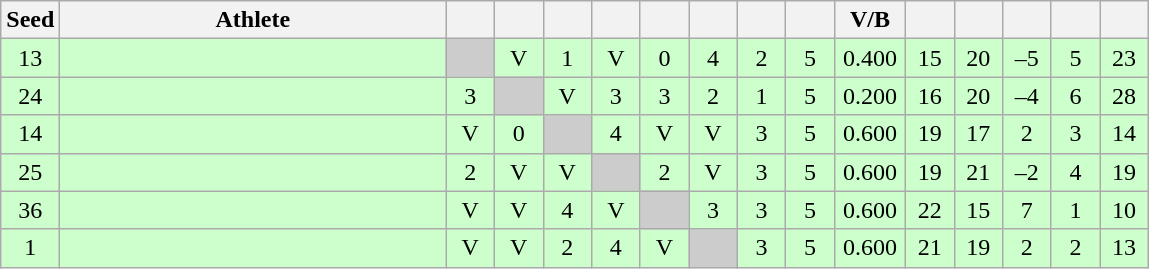<table class="wikitable" style="text-align:center">
<tr>
<th width="25">Seed</th>
<th width="250">Athlete</th>
<th width="25"></th>
<th width="25"></th>
<th width="25"></th>
<th width="25"></th>
<th width="25"></th>
<th width="25"></th>
<th width="25"></th>
<th width="25"></th>
<th width="40">V/B</th>
<th width="25"></th>
<th width="25"></th>
<th width="25"></th>
<th width="25"></th>
<th width="25"></th>
</tr>
<tr bgcolor=ccffcc>
<td>13</td>
<td align=left></td>
<td bgcolor="#cccccc"></td>
<td>V</td>
<td>1</td>
<td>V</td>
<td>0</td>
<td>4</td>
<td>2</td>
<td>5</td>
<td>0.400</td>
<td>15</td>
<td>20</td>
<td>–5</td>
<td>5</td>
<td>23</td>
</tr>
<tr bgcolor=ccffcc>
<td>24</td>
<td align=left></td>
<td>3</td>
<td bgcolor="#cccccc"></td>
<td>V</td>
<td>3</td>
<td>3</td>
<td>2</td>
<td>1</td>
<td>5</td>
<td>0.200</td>
<td>16</td>
<td>20</td>
<td>–4</td>
<td>6</td>
<td>28</td>
</tr>
<tr bgcolor=ccffcc>
<td>14</td>
<td align=left></td>
<td>V</td>
<td>0</td>
<td bgcolor="#cccccc"></td>
<td>4</td>
<td>V</td>
<td>V</td>
<td>3</td>
<td>5</td>
<td>0.600</td>
<td>19</td>
<td>17</td>
<td>2</td>
<td>3</td>
<td>14</td>
</tr>
<tr bgcolor=ccffcc>
<td>25</td>
<td align=left></td>
<td>2</td>
<td>V</td>
<td>V</td>
<td bgcolor="#cccccc"></td>
<td>2</td>
<td>V</td>
<td>3</td>
<td>5</td>
<td>0.600</td>
<td>19</td>
<td>21</td>
<td>–2</td>
<td>4</td>
<td>19</td>
</tr>
<tr bgcolor=ccffcc>
<td>36</td>
<td align=left></td>
<td>V</td>
<td>V</td>
<td>4</td>
<td>V</td>
<td bgcolor="#cccccc"></td>
<td>3</td>
<td>3</td>
<td>5</td>
<td>0.600</td>
<td>22</td>
<td>15</td>
<td>7</td>
<td>1</td>
<td>10</td>
</tr>
<tr bgcolor=ccffcc>
<td>1</td>
<td align=left></td>
<td>V</td>
<td>V</td>
<td>2</td>
<td>4</td>
<td>V</td>
<td bgcolor="#cccccc"></td>
<td>3</td>
<td>5</td>
<td>0.600</td>
<td>21</td>
<td>19</td>
<td>2</td>
<td>2</td>
<td>13</td>
</tr>
</table>
